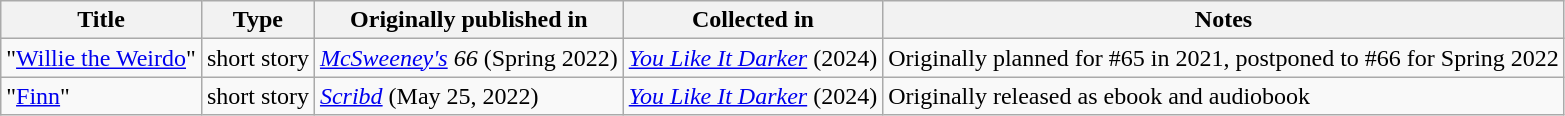<table class="wikitable">
<tr>
<th>Title</th>
<th>Type</th>
<th>Originally published in</th>
<th>Collected in</th>
<th>Notes</th>
</tr>
<tr>
<td>"<a href='#'>Willie the Weirdo</a>"</td>
<td>short story</td>
<td><em><a href='#'>McSweeney's</a> 66</em> (Spring 2022)</td>
<td><em><a href='#'>You Like It Darker</a></em> (2024)</td>
<td>Originally planned for #65 in 2021, postponed to #66 for Spring 2022</td>
</tr>
<tr>
<td>"<a href='#'>Finn</a>"</td>
<td>short story</td>
<td><em><a href='#'>Scribd</a></em> (May 25, 2022)</td>
<td><em><a href='#'>You Like It Darker</a></em> (2024)</td>
<td>Originally released as ebook and audiobook</td>
</tr>
</table>
